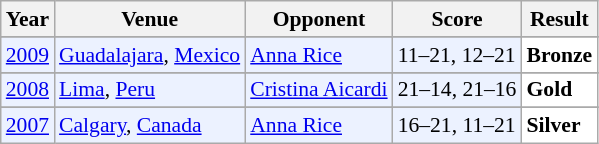<table class="sortable wikitable" style="font-size: 90%;">
<tr>
<th>Year</th>
<th>Venue</th>
<th>Opponent</th>
<th>Score</th>
<th>Result</th>
</tr>
<tr>
</tr>
<tr style="background:#ECF2FF">
<td align="center"><a href='#'>2009</a></td>
<td align="left"><a href='#'>Guadalajara</a>, <a href='#'>Mexico</a></td>
<td align="left"> <a href='#'>Anna Rice</a></td>
<td align="left">11–21, 12–21</td>
<td style="text-align:left; background:white"> <strong>Bronze</strong></td>
</tr>
<tr>
</tr>
<tr style="background:#ECF2FF">
<td align="center"><a href='#'>2008</a></td>
<td align="left"><a href='#'>Lima</a>, <a href='#'>Peru</a></td>
<td align="left"> <a href='#'>Cristina Aicardi</a></td>
<td align="left">21–14, 21–16</td>
<td style="text-align:left; background:white"> <strong>Gold</strong></td>
</tr>
<tr>
</tr>
<tr style="background:#ECF2FF">
<td align="center"><a href='#'>2007</a></td>
<td align="left"><a href='#'>Calgary</a>, <a href='#'>Canada</a></td>
<td align="left"> <a href='#'>Anna Rice</a></td>
<td align="left">16–21, 11–21</td>
<td style="text-align:left; background:white"> <strong>Silver</strong></td>
</tr>
</table>
